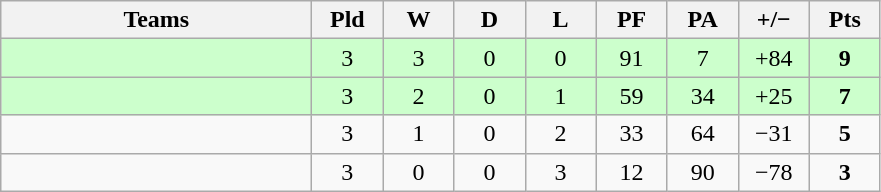<table class="wikitable" style="text-align: center;">
<tr>
<th width="200">Teams</th>
<th width="40">Pld</th>
<th width="40">W</th>
<th width="40">D</th>
<th width="40">L</th>
<th width="40">PF</th>
<th width="40">PA</th>
<th width="40">+/−</th>
<th width="40">Pts</th>
</tr>
<tr bgcolor=ccffcc>
<td align=left></td>
<td>3</td>
<td>3</td>
<td>0</td>
<td>0</td>
<td>91</td>
<td>7</td>
<td>+84</td>
<td><strong>9</strong></td>
</tr>
<tr bgcolor=ccffcc>
<td align=left></td>
<td>3</td>
<td>2</td>
<td>0</td>
<td>1</td>
<td>59</td>
<td>34</td>
<td>+25</td>
<td><strong>7</strong></td>
</tr>
<tr>
<td align=left></td>
<td>3</td>
<td>1</td>
<td>0</td>
<td>2</td>
<td>33</td>
<td>64</td>
<td>−31</td>
<td><strong>5</strong></td>
</tr>
<tr>
<td align=left></td>
<td>3</td>
<td>0</td>
<td>0</td>
<td>3</td>
<td>12</td>
<td>90</td>
<td>−78</td>
<td><strong>3</strong></td>
</tr>
</table>
